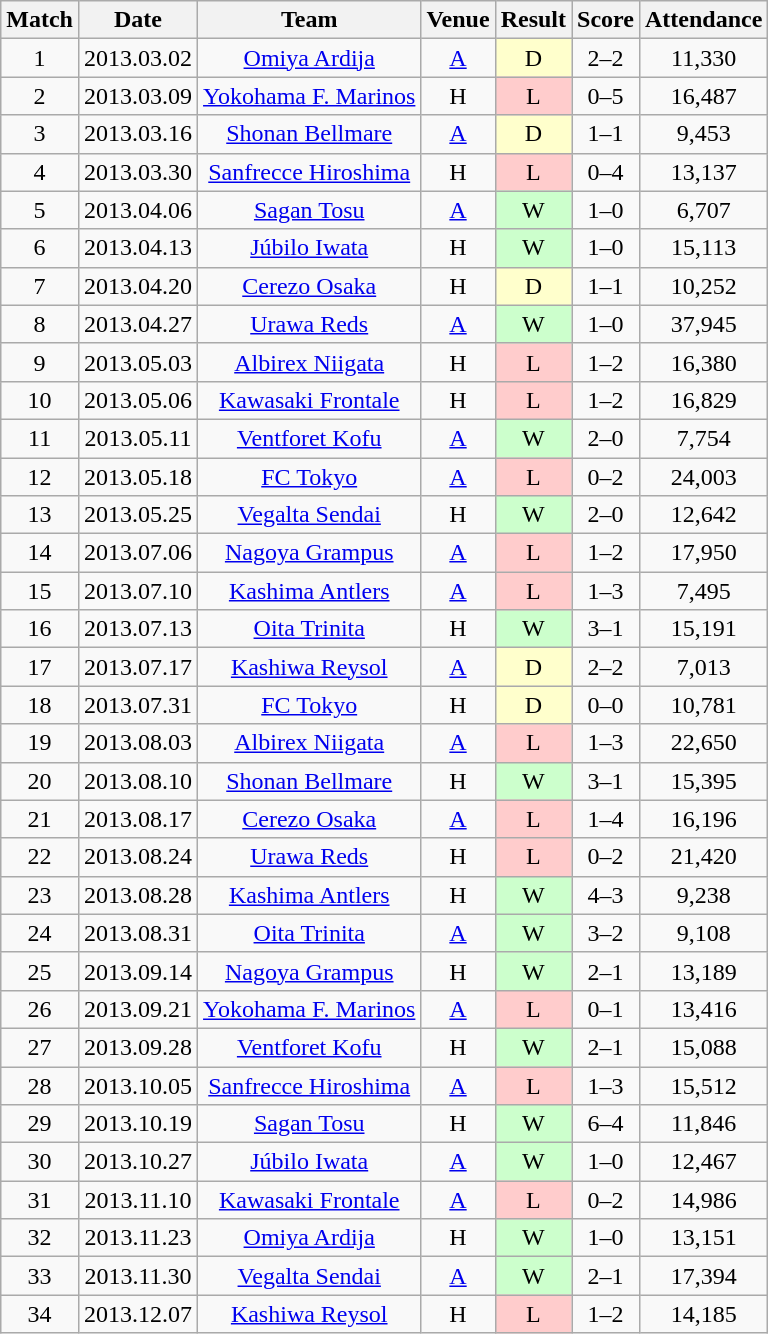<table class="wikitable" style="text-align:center;">
<tr>
<th>Match</th>
<th>Date</th>
<th>Team</th>
<th>Venue</th>
<th>Result</th>
<th>Score</th>
<th>Attendance</th>
</tr>
<tr>
<td>1</td>
<td>2013.03.02</td>
<td><a href='#'>Omiya Ardija</a></td>
<td><a href='#'>A</a></td>
<td bgcolor="#FFFFCC">D</td>
<td>2–2</td>
<td>11,330</td>
</tr>
<tr>
<td>2</td>
<td>2013.03.09</td>
<td><a href='#'>Yokohama F. Marinos</a></td>
<td>H</td>
<td bgcolor="#FFCCCC">L</td>
<td>0–5</td>
<td>16,487</td>
</tr>
<tr>
<td>3</td>
<td>2013.03.16</td>
<td><a href='#'>Shonan Bellmare</a></td>
<td><a href='#'>A</a></td>
<td bgcolor="#FFFFCC">D</td>
<td>1–1</td>
<td>9,453</td>
</tr>
<tr>
<td>4</td>
<td>2013.03.30</td>
<td><a href='#'>Sanfrecce Hiroshima</a></td>
<td>H</td>
<td bgcolor="#FFCCCC">L</td>
<td>0–4</td>
<td>13,137</td>
</tr>
<tr>
<td>5</td>
<td>2013.04.06</td>
<td><a href='#'>Sagan Tosu</a></td>
<td><a href='#'>A</a></td>
<td bgcolor="#CCFFCC">W</td>
<td>1–0</td>
<td>6,707</td>
</tr>
<tr>
<td>6</td>
<td>2013.04.13</td>
<td><a href='#'>Júbilo Iwata</a></td>
<td>H</td>
<td bgcolor="#CCFFCC">W</td>
<td>1–0</td>
<td>15,113</td>
</tr>
<tr>
<td>7</td>
<td>2013.04.20</td>
<td><a href='#'>Cerezo Osaka</a></td>
<td>H</td>
<td bgcolor="#FFFFCC">D</td>
<td>1–1</td>
<td>10,252</td>
</tr>
<tr>
<td>8</td>
<td>2013.04.27</td>
<td><a href='#'>Urawa Reds</a></td>
<td><a href='#'>A</a></td>
<td bgcolor="#CCFFCC">W</td>
<td>1–0</td>
<td>37,945</td>
</tr>
<tr>
<td>9</td>
<td>2013.05.03</td>
<td><a href='#'>Albirex Niigata</a></td>
<td>H</td>
<td bgcolor="#FFCCCC">L</td>
<td>1–2</td>
<td>16,380</td>
</tr>
<tr>
<td>10</td>
<td>2013.05.06</td>
<td><a href='#'>Kawasaki Frontale</a></td>
<td>H</td>
<td bgcolor="#FFCCCC">L</td>
<td>1–2</td>
<td>16,829</td>
</tr>
<tr>
<td>11</td>
<td>2013.05.11</td>
<td><a href='#'>Ventforet Kofu</a></td>
<td><a href='#'>A</a></td>
<td bgcolor="#CCFFCC">W</td>
<td>2–0</td>
<td>7,754</td>
</tr>
<tr>
<td>12</td>
<td>2013.05.18</td>
<td><a href='#'>FC Tokyo</a></td>
<td><a href='#'>A</a></td>
<td bgcolor="#FFCCCC">L</td>
<td>0–2</td>
<td>24,003</td>
</tr>
<tr>
<td>13</td>
<td>2013.05.25</td>
<td><a href='#'>Vegalta Sendai</a></td>
<td>H</td>
<td bgcolor="#CCFFCC">W</td>
<td>2–0</td>
<td>12,642</td>
</tr>
<tr>
<td>14</td>
<td>2013.07.06</td>
<td><a href='#'>Nagoya Grampus</a></td>
<td><a href='#'>A</a></td>
<td bgcolor="#FFCCCC">L</td>
<td>1–2</td>
<td>17,950</td>
</tr>
<tr>
<td>15</td>
<td>2013.07.10</td>
<td><a href='#'>Kashima Antlers</a></td>
<td><a href='#'>A</a></td>
<td bgcolor="#FFCCCC">L</td>
<td>1–3</td>
<td>7,495</td>
</tr>
<tr>
<td>16</td>
<td>2013.07.13</td>
<td><a href='#'>Oita Trinita</a></td>
<td>H</td>
<td bgcolor="#CCFFCC">W</td>
<td>3–1</td>
<td>15,191</td>
</tr>
<tr>
<td>17</td>
<td>2013.07.17</td>
<td><a href='#'>Kashiwa Reysol</a></td>
<td><a href='#'>A</a></td>
<td bgcolor="#FFFFCC">D</td>
<td>2–2</td>
<td>7,013</td>
</tr>
<tr>
<td>18</td>
<td>2013.07.31</td>
<td><a href='#'>FC Tokyo</a></td>
<td>H</td>
<td bgcolor="#FFFFCC">D</td>
<td>0–0</td>
<td>10,781</td>
</tr>
<tr>
<td>19</td>
<td>2013.08.03</td>
<td><a href='#'>Albirex Niigata</a></td>
<td><a href='#'>A</a></td>
<td bgcolor="#FFCCCC">L</td>
<td>1–3</td>
<td>22,650</td>
</tr>
<tr>
<td>20</td>
<td>2013.08.10</td>
<td><a href='#'>Shonan Bellmare</a></td>
<td>H</td>
<td bgcolor="#CCFFCC">W</td>
<td>3–1</td>
<td>15,395</td>
</tr>
<tr>
<td>21</td>
<td>2013.08.17</td>
<td><a href='#'>Cerezo Osaka</a></td>
<td><a href='#'>A</a></td>
<td bgcolor="#FFCCCC">L</td>
<td>1–4</td>
<td>16,196</td>
</tr>
<tr>
<td>22</td>
<td>2013.08.24</td>
<td><a href='#'>Urawa Reds</a></td>
<td>H</td>
<td bgcolor="#FFCCCC">L</td>
<td>0–2</td>
<td>21,420</td>
</tr>
<tr>
<td>23</td>
<td>2013.08.28</td>
<td><a href='#'>Kashima Antlers</a></td>
<td>H</td>
<td bgcolor="#CCFFCC">W</td>
<td>4–3</td>
<td>9,238</td>
</tr>
<tr>
<td>24</td>
<td>2013.08.31</td>
<td><a href='#'>Oita Trinita</a></td>
<td><a href='#'>A</a></td>
<td bgcolor="#CCFFCC">W</td>
<td>3–2</td>
<td>9,108</td>
</tr>
<tr>
<td>25</td>
<td>2013.09.14</td>
<td><a href='#'>Nagoya Grampus</a></td>
<td>H</td>
<td bgcolor="#CCFFCC">W</td>
<td>2–1</td>
<td>13,189</td>
</tr>
<tr>
<td>26</td>
<td>2013.09.21</td>
<td><a href='#'>Yokohama F. Marinos</a></td>
<td><a href='#'>A</a></td>
<td bgcolor="#FFCCCC">L</td>
<td>0–1</td>
<td>13,416</td>
</tr>
<tr>
<td>27</td>
<td>2013.09.28</td>
<td><a href='#'>Ventforet Kofu</a></td>
<td>H</td>
<td bgcolor="#CCFFCC">W</td>
<td>2–1</td>
<td>15,088</td>
</tr>
<tr>
<td>28</td>
<td>2013.10.05</td>
<td><a href='#'>Sanfrecce Hiroshima</a></td>
<td><a href='#'>A</a></td>
<td bgcolor="#FFCCCC">L</td>
<td>1–3</td>
<td>15,512</td>
</tr>
<tr>
<td>29</td>
<td>2013.10.19</td>
<td><a href='#'>Sagan Tosu</a></td>
<td>H</td>
<td bgcolor="#CCFFCC">W</td>
<td>6–4</td>
<td>11,846</td>
</tr>
<tr>
<td>30</td>
<td>2013.10.27</td>
<td><a href='#'>Júbilo Iwata</a></td>
<td><a href='#'>A</a></td>
<td bgcolor="#CCFFCC">W</td>
<td>1–0</td>
<td>12,467</td>
</tr>
<tr>
<td>31</td>
<td>2013.11.10</td>
<td><a href='#'>Kawasaki Frontale</a></td>
<td><a href='#'>A</a></td>
<td bgcolor="#FFCCCC">L</td>
<td>0–2</td>
<td>14,986</td>
</tr>
<tr>
<td>32</td>
<td>2013.11.23</td>
<td><a href='#'>Omiya Ardija</a></td>
<td>H</td>
<td bgcolor="#CCFFCC">W</td>
<td>1–0</td>
<td>13,151</td>
</tr>
<tr>
<td>33</td>
<td>2013.11.30</td>
<td><a href='#'>Vegalta Sendai</a></td>
<td><a href='#'>A</a></td>
<td bgcolor="#CCFFCC">W</td>
<td>2–1</td>
<td>17,394</td>
</tr>
<tr>
<td>34</td>
<td>2013.12.07</td>
<td><a href='#'>Kashiwa Reysol</a></td>
<td>H</td>
<td bgcolor="#FFCCCC">L</td>
<td>1–2</td>
<td>14,185</td>
</tr>
</table>
